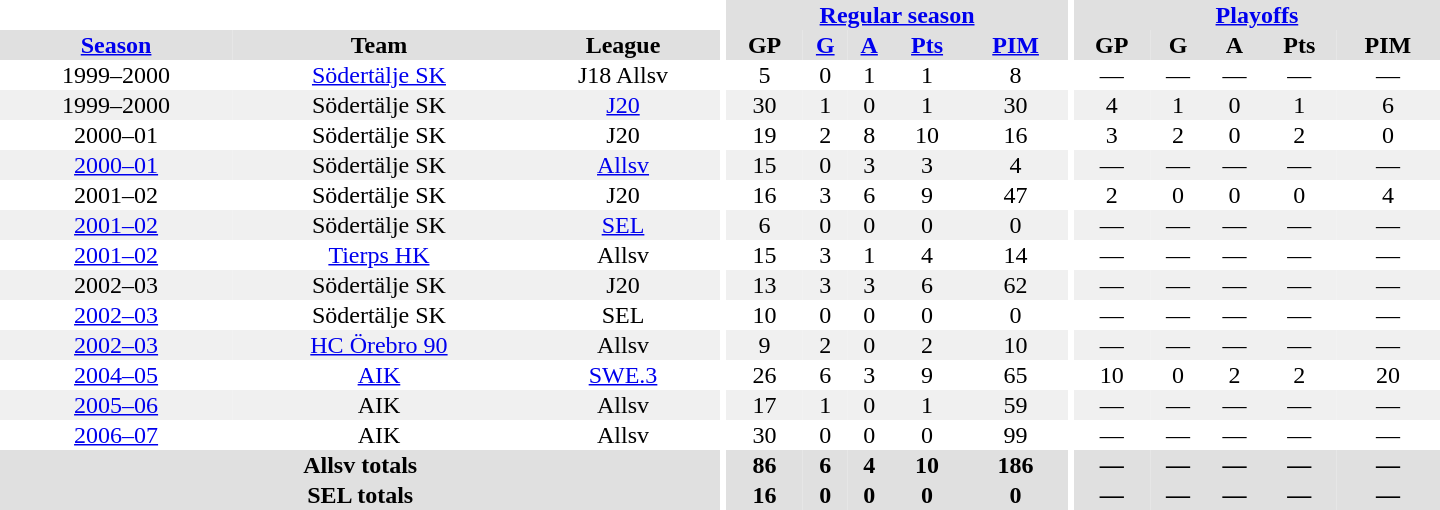<table border="0" cellpadding="1" cellspacing="0" style="text-align:center; width:60em">
<tr bgcolor="#e0e0e0">
<th colspan="3" bgcolor="#ffffff"></th>
<th rowspan="99" bgcolor="#ffffff"></th>
<th colspan="5"><a href='#'>Regular season</a></th>
<th rowspan="99" bgcolor="#ffffff"></th>
<th colspan="5"><a href='#'>Playoffs</a></th>
</tr>
<tr bgcolor="#e0e0e0">
<th><a href='#'>Season</a></th>
<th>Team</th>
<th>League</th>
<th>GP</th>
<th><a href='#'>G</a></th>
<th><a href='#'>A</a></th>
<th><a href='#'>Pts</a></th>
<th><a href='#'>PIM</a></th>
<th>GP</th>
<th>G</th>
<th>A</th>
<th>Pts</th>
<th>PIM</th>
</tr>
<tr>
<td>1999–2000</td>
<td><a href='#'>Södertälje SK</a></td>
<td>J18 Allsv</td>
<td>5</td>
<td>0</td>
<td>1</td>
<td>1</td>
<td>8</td>
<td>—</td>
<td>—</td>
<td>—</td>
<td>—</td>
<td>—</td>
</tr>
<tr bgcolor="#f0f0f0">
<td>1999–2000</td>
<td>Södertälje SK</td>
<td><a href='#'>J20</a></td>
<td>30</td>
<td>1</td>
<td>0</td>
<td>1</td>
<td>30</td>
<td>4</td>
<td>1</td>
<td>0</td>
<td>1</td>
<td>6</td>
</tr>
<tr>
<td>2000–01</td>
<td>Södertälje SK</td>
<td>J20</td>
<td>19</td>
<td>2</td>
<td>8</td>
<td>10</td>
<td>16</td>
<td>3</td>
<td>2</td>
<td>0</td>
<td>2</td>
<td>0</td>
</tr>
<tr bgcolor="#f0f0f0">
<td><a href='#'>2000–01</a></td>
<td>Södertälje SK</td>
<td><a href='#'>Allsv</a></td>
<td>15</td>
<td>0</td>
<td>3</td>
<td>3</td>
<td>4</td>
<td>—</td>
<td>—</td>
<td>—</td>
<td>—</td>
<td>—</td>
</tr>
<tr>
<td>2001–02</td>
<td>Södertälje SK</td>
<td>J20</td>
<td>16</td>
<td>3</td>
<td>6</td>
<td>9</td>
<td>47</td>
<td>2</td>
<td>0</td>
<td>0</td>
<td>0</td>
<td>4</td>
</tr>
<tr bgcolor="#f0f0f0">
<td><a href='#'>2001–02</a></td>
<td>Södertälje SK</td>
<td><a href='#'>SEL</a></td>
<td>6</td>
<td>0</td>
<td>0</td>
<td>0</td>
<td>0</td>
<td>—</td>
<td>—</td>
<td>—</td>
<td>—</td>
<td>—</td>
</tr>
<tr>
<td><a href='#'>2001–02</a></td>
<td><a href='#'>Tierps HK</a></td>
<td>Allsv</td>
<td>15</td>
<td>3</td>
<td>1</td>
<td>4</td>
<td>14</td>
<td>—</td>
<td>—</td>
<td>—</td>
<td>—</td>
<td>—</td>
</tr>
<tr bgcolor="#f0f0f0">
<td>2002–03</td>
<td>Södertälje SK</td>
<td>J20</td>
<td>13</td>
<td>3</td>
<td>3</td>
<td>6</td>
<td>62</td>
<td>—</td>
<td>—</td>
<td>—</td>
<td>—</td>
<td>—</td>
</tr>
<tr>
<td><a href='#'>2002–03</a></td>
<td>Södertälje SK</td>
<td>SEL</td>
<td>10</td>
<td>0</td>
<td>0</td>
<td>0</td>
<td>0</td>
<td>—</td>
<td>—</td>
<td>—</td>
<td>—</td>
<td>—</td>
</tr>
<tr bgcolor="#f0f0f0">
<td><a href='#'>2002–03</a></td>
<td><a href='#'>HC Örebro 90</a></td>
<td>Allsv</td>
<td>9</td>
<td>2</td>
<td>0</td>
<td>2</td>
<td>10</td>
<td>—</td>
<td>—</td>
<td>—</td>
<td>—</td>
<td>—</td>
</tr>
<tr>
<td><a href='#'>2004–05</a></td>
<td><a href='#'>AIK</a></td>
<td><a href='#'>SWE.3</a></td>
<td>26</td>
<td>6</td>
<td>3</td>
<td>9</td>
<td>65</td>
<td>10</td>
<td>0</td>
<td>2</td>
<td>2</td>
<td>20</td>
</tr>
<tr bgcolor="#f0f0f0">
<td><a href='#'>2005–06</a></td>
<td>AIK</td>
<td>Allsv</td>
<td>17</td>
<td>1</td>
<td>0</td>
<td>1</td>
<td>59</td>
<td>—</td>
<td>—</td>
<td>—</td>
<td>—</td>
<td>—</td>
</tr>
<tr>
<td><a href='#'>2006–07</a></td>
<td>AIK</td>
<td>Allsv</td>
<td>30</td>
<td>0</td>
<td>0</td>
<td>0</td>
<td>99</td>
<td>—</td>
<td>—</td>
<td>—</td>
<td>—</td>
<td>—</td>
</tr>
<tr bgcolor="#e0e0e0">
<th colspan="3">Allsv totals</th>
<th>86</th>
<th>6</th>
<th>4</th>
<th>10</th>
<th>186</th>
<th>—</th>
<th>—</th>
<th>—</th>
<th>—</th>
<th>—</th>
</tr>
<tr bgcolor="#e0e0e0">
<th colspan="3">SEL totals</th>
<th>16</th>
<th>0</th>
<th>0</th>
<th>0</th>
<th>0</th>
<th>—</th>
<th>—</th>
<th>—</th>
<th>—</th>
<th>—</th>
</tr>
</table>
